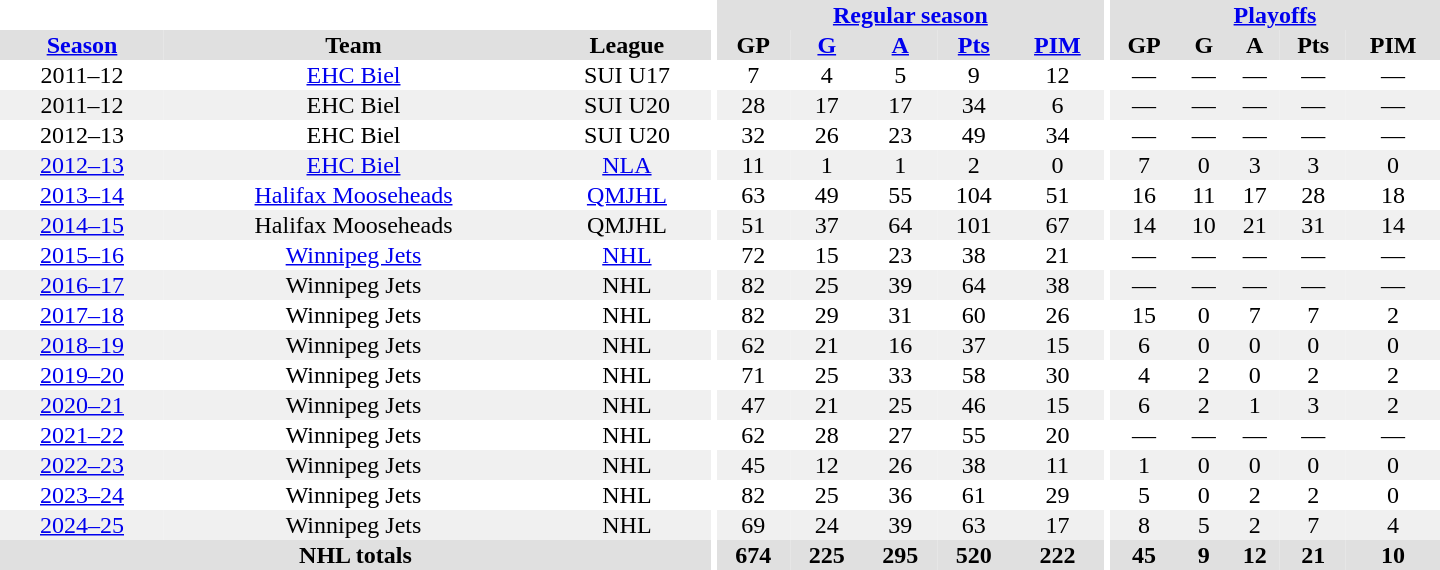<table border="0" cellpadding="1" cellspacing="0" style="text-align:center; width:60em;">
<tr bgcolor="#e0e0e0">
<th colspan="3" bgcolor="#ffffff"></th>
<th rowspan="100" bgcolor="#ffffff"></th>
<th colspan="5"><a href='#'>Regular season</a></th>
<th rowspan="100" bgcolor="#ffffff"></th>
<th colspan="5"><a href='#'>Playoffs</a></th>
</tr>
<tr bgcolor="#e0e0e0">
<th><a href='#'>Season</a></th>
<th>Team</th>
<th>League</th>
<th>GP</th>
<th><a href='#'>G</a></th>
<th><a href='#'>A</a></th>
<th><a href='#'>Pts</a></th>
<th><a href='#'>PIM</a></th>
<th>GP</th>
<th>G</th>
<th>A</th>
<th>Pts</th>
<th>PIM</th>
</tr>
<tr>
<td>2011–12</td>
<td><a href='#'>EHC Biel</a></td>
<td>SUI U17</td>
<td>7</td>
<td>4</td>
<td>5</td>
<td>9</td>
<td>12</td>
<td>—</td>
<td>—</td>
<td>—</td>
<td>—</td>
<td>—</td>
</tr>
<tr bgcolor="#f0f0f0">
<td>2011–12</td>
<td>EHC Biel</td>
<td>SUI U20</td>
<td>28</td>
<td>17</td>
<td>17</td>
<td>34</td>
<td>6</td>
<td>—</td>
<td>—</td>
<td>—</td>
<td>—</td>
<td>—</td>
</tr>
<tr>
<td>2012–13</td>
<td>EHC Biel</td>
<td>SUI U20</td>
<td>32</td>
<td>26</td>
<td>23</td>
<td>49</td>
<td>34</td>
<td>—</td>
<td>—</td>
<td>—</td>
<td>—</td>
<td>—</td>
</tr>
<tr bgcolor="#f0f0f0">
<td><a href='#'>2012–13</a></td>
<td><a href='#'>EHC Biel</a></td>
<td><a href='#'>NLA</a></td>
<td>11</td>
<td>1</td>
<td>1</td>
<td>2</td>
<td>0</td>
<td>7</td>
<td>0</td>
<td>3</td>
<td>3</td>
<td>0</td>
</tr>
<tr>
<td><a href='#'>2013–14</a></td>
<td><a href='#'>Halifax Mooseheads</a></td>
<td><a href='#'>QMJHL</a></td>
<td>63</td>
<td>49</td>
<td>55</td>
<td>104</td>
<td>51</td>
<td>16</td>
<td>11</td>
<td>17</td>
<td>28</td>
<td>18</td>
</tr>
<tr bgcolor="#f0f0f0">
<td><a href='#'>2014–15</a></td>
<td>Halifax Mooseheads</td>
<td>QMJHL</td>
<td>51</td>
<td>37</td>
<td>64</td>
<td>101</td>
<td>67</td>
<td>14</td>
<td>10</td>
<td>21</td>
<td>31</td>
<td>14</td>
</tr>
<tr>
<td><a href='#'>2015–16</a></td>
<td><a href='#'>Winnipeg Jets</a></td>
<td><a href='#'>NHL</a></td>
<td>72</td>
<td>15</td>
<td>23</td>
<td>38</td>
<td>21</td>
<td>—</td>
<td>—</td>
<td>—</td>
<td>—</td>
<td>—</td>
</tr>
<tr bgcolor="#f0f0f0">
<td><a href='#'>2016–17</a></td>
<td>Winnipeg Jets</td>
<td>NHL</td>
<td>82</td>
<td>25</td>
<td>39</td>
<td>64</td>
<td>38</td>
<td>—</td>
<td>—</td>
<td>—</td>
<td>—</td>
<td>—</td>
</tr>
<tr>
<td><a href='#'>2017–18</a></td>
<td>Winnipeg Jets</td>
<td>NHL</td>
<td>82</td>
<td>29</td>
<td>31</td>
<td>60</td>
<td>26</td>
<td>15</td>
<td>0</td>
<td>7</td>
<td>7</td>
<td>2</td>
</tr>
<tr bgcolor="#f0f0f0">
<td><a href='#'>2018–19</a></td>
<td>Winnipeg Jets</td>
<td>NHL</td>
<td>62</td>
<td>21</td>
<td>16</td>
<td>37</td>
<td>15</td>
<td>6</td>
<td>0</td>
<td>0</td>
<td>0</td>
<td>0</td>
</tr>
<tr>
<td><a href='#'>2019–20</a></td>
<td>Winnipeg Jets</td>
<td>NHL</td>
<td>71</td>
<td>25</td>
<td>33</td>
<td>58</td>
<td>30</td>
<td>4</td>
<td>2</td>
<td>0</td>
<td>2</td>
<td>2</td>
</tr>
<tr bgcolor="#f0f0f0">
<td><a href='#'>2020–21</a></td>
<td>Winnipeg Jets</td>
<td>NHL</td>
<td>47</td>
<td>21</td>
<td>25</td>
<td>46</td>
<td>15</td>
<td>6</td>
<td>2</td>
<td>1</td>
<td>3</td>
<td>2</td>
</tr>
<tr>
<td><a href='#'>2021–22</a></td>
<td>Winnipeg Jets</td>
<td>NHL</td>
<td>62</td>
<td>28</td>
<td>27</td>
<td>55</td>
<td>20</td>
<td>—</td>
<td>—</td>
<td>—</td>
<td>—</td>
<td>—</td>
</tr>
<tr bgcolor="#f0f0f0">
<td><a href='#'>2022–23</a></td>
<td>Winnipeg Jets</td>
<td>NHL</td>
<td>45</td>
<td>12</td>
<td>26</td>
<td>38</td>
<td>11</td>
<td>1</td>
<td>0</td>
<td>0</td>
<td>0</td>
<td>0</td>
</tr>
<tr>
<td><a href='#'>2023–24</a></td>
<td>Winnipeg Jets</td>
<td>NHL</td>
<td>82</td>
<td>25</td>
<td>36</td>
<td>61</td>
<td>29</td>
<td>5</td>
<td>0</td>
<td>2</td>
<td>2</td>
<td>0</td>
</tr>
<tr bgcolor="#f0f0f0">
<td><a href='#'>2024–25</a></td>
<td>Winnipeg Jets</td>
<td>NHL</td>
<td>69</td>
<td>24</td>
<td>39</td>
<td>63</td>
<td>17</td>
<td>8</td>
<td>5</td>
<td>2</td>
<td>7</td>
<td>4</td>
</tr>
<tr bgcolor="#e0e0e0">
<th colspan="3">NHL totals</th>
<th>674</th>
<th>225</th>
<th>295</th>
<th>520</th>
<th>222</th>
<th>45</th>
<th>9</th>
<th>12</th>
<th>21</th>
<th>10</th>
</tr>
</table>
